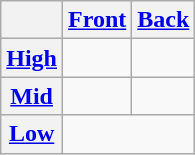<table class="wikitable" style="text-align: center;">
<tr>
<th></th>
<th><a href='#'>Front</a></th>
<th><a href='#'>Back</a></th>
</tr>
<tr>
<th><a href='#'>High</a></th>
<td> </td>
<td> </td>
</tr>
<tr>
<th><a href='#'>Mid</a></th>
<td> </td>
<td> </td>
</tr>
<tr>
<th><a href='#'>Low</a></th>
<td colspan="2"> </td>
</tr>
</table>
